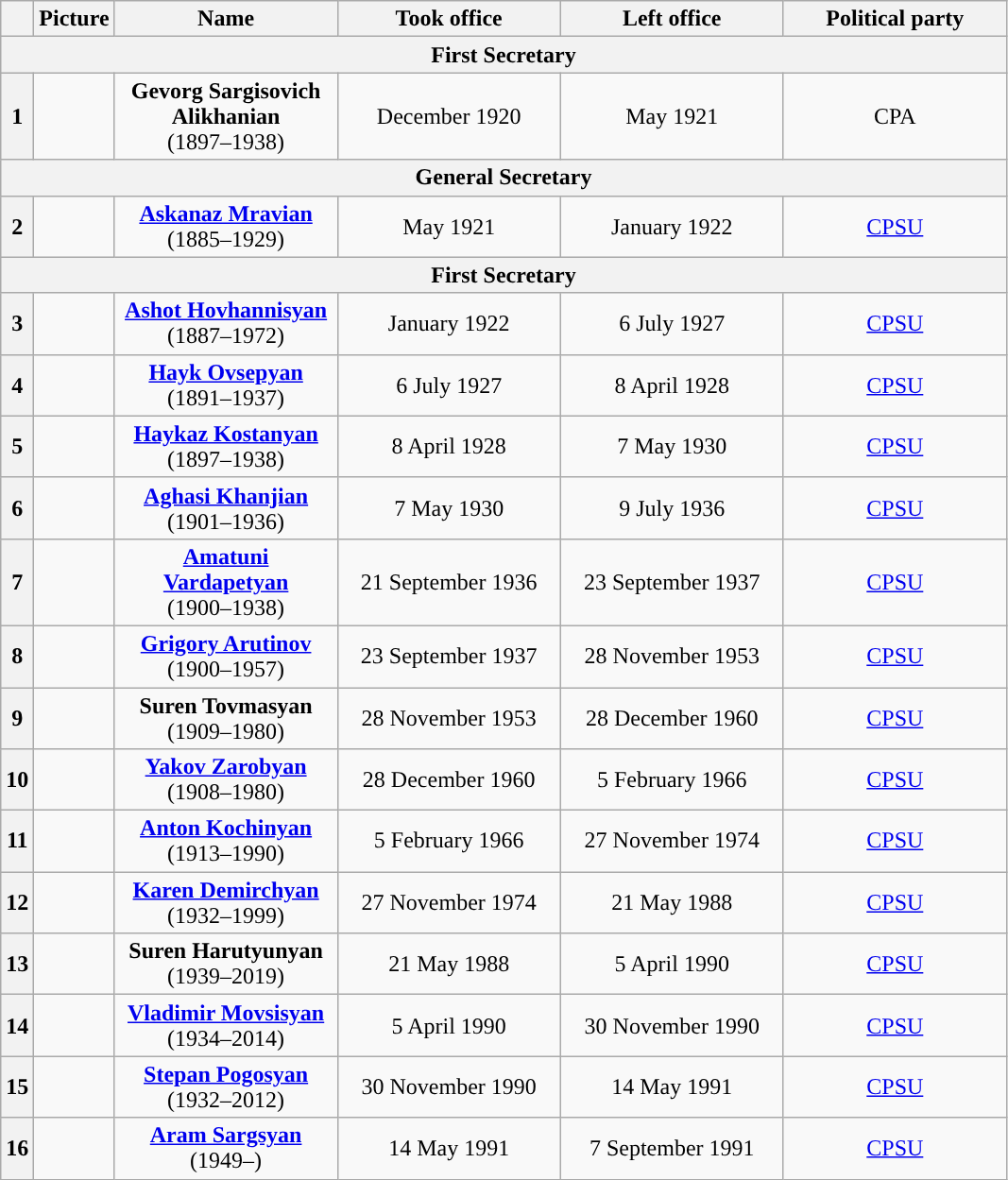<table class="wikitable" style="text-align:center">
<tr>
<th></th>
<th>Picture</th>
<th width="150">Name<br></th>
<th width="150">Took office</th>
<th width="150">Left office</th>
<th width="150">Political party</th>
</tr>
<tr>
<th colspan="6" align="center">First Secretary</th>
</tr>
<tr>
<th style="background:">1</th>
<td></td>
<td><strong>Gevorg Sargisovich Alikhanian</strong><br>(1897–1938)</td>
<td>December 1920</td>
<td>May 1921</td>
<td>CPA</td>
</tr>
<tr>
<th colspan="6"><strong>General Secretary</strong></th>
</tr>
<tr>
<th style="background:">2</th>
<td></td>
<td><a href='#'><strong>Askanaz Mravian</strong></a><br>(1885–1929)</td>
<td>May 1921</td>
<td>January 1922</td>
<td><a href='#'>CPSU</a></td>
</tr>
<tr>
<th colspan="6"><strong>First Secretary</strong></th>
</tr>
<tr>
<th style="background:">3</th>
<td></td>
<td><strong><a href='#'>Ashot Hovhannisyan</a></strong><br>(1887–1972)</td>
<td>January 1922</td>
<td>6 July 1927</td>
<td><a href='#'>CPSU</a></td>
</tr>
<tr>
<th style="background:">4</th>
<td></td>
<td><strong><a href='#'>Hayk Ovsepyan</a></strong><br>(1891–1937)</td>
<td>6 July 1927</td>
<td>8 April 1928</td>
<td><a href='#'>CPSU</a></td>
</tr>
<tr>
<th style="background:">5</th>
<td></td>
<td><strong><a href='#'>Haykaz Kostanyan</a></strong><br>(1897–1938)</td>
<td>8 April 1928</td>
<td>7 May 1930</td>
<td><a href='#'>CPSU</a></td>
</tr>
<tr>
<th style="background:">6</th>
<td></td>
<td><strong><a href='#'>Aghasi Khanjian</a></strong><br>(1901–1936)</td>
<td>7 May 1930</td>
<td>9 July 1936</td>
<td><a href='#'>CPSU</a></td>
</tr>
<tr>
<th style="background:">7</th>
<td></td>
<td><strong><a href='#'>Amatuni Vardapetyan</a></strong><br>(1900–1938)</td>
<td>21 September 1936</td>
<td>23 September 1937</td>
<td><a href='#'>CPSU</a></td>
</tr>
<tr>
<th style="background:">8</th>
<td></td>
<td><strong><a href='#'>Grigory Arutinov</a></strong><br>(1900–1957)</td>
<td>23 September 1937</td>
<td>28 November 1953</td>
<td><a href='#'>CPSU</a></td>
</tr>
<tr>
<th style="background:">9</th>
<td></td>
<td><strong>Suren Tovmasyan</strong><br>(1909–1980)</td>
<td>28 November 1953</td>
<td>28 December 1960</td>
<td><a href='#'>CPSU</a></td>
</tr>
<tr>
<th style="background:">10</th>
<td></td>
<td><strong><a href='#'>Yakov Zarobyan</a></strong><br>(1908–1980)</td>
<td>28 December 1960</td>
<td>5 February 1966</td>
<td><a href='#'>CPSU</a></td>
</tr>
<tr>
<th style="background:">11</th>
<td></td>
<td><strong><a href='#'>Anton Kochinyan</a></strong><br>(1913–1990)</td>
<td>5 February 1966</td>
<td>27 November 1974</td>
<td><a href='#'>CPSU</a></td>
</tr>
<tr>
<th style="background:">12</th>
<td></td>
<td><strong><a href='#'>Karen Demirchyan</a></strong><br>(1932–1999)</td>
<td>27 November 1974</td>
<td>21 May 1988</td>
<td><a href='#'>CPSU</a></td>
</tr>
<tr>
<th style="background:">13</th>
<td></td>
<td><strong>Suren Harutyunyan</strong><br>(1939–2019)</td>
<td>21 May 1988</td>
<td>5 April 1990</td>
<td><a href='#'>CPSU</a></td>
</tr>
<tr>
<th style="background:">14</th>
<td></td>
<td><strong><a href='#'>Vladimir Movsisyan</a></strong><br>(1934–2014)</td>
<td>5 April 1990</td>
<td>30 November 1990</td>
<td><a href='#'>CPSU</a></td>
</tr>
<tr>
<th style="background:">15</th>
<td></td>
<td><strong><a href='#'>Stepan Pogosyan</a></strong><br>(1932–2012)</td>
<td>30 November 1990</td>
<td>14 May 1991</td>
<td><a href='#'>CPSU</a></td>
</tr>
<tr>
<th style="background:">16</th>
<td></td>
<td><strong><a href='#'>Aram Sargsyan</a></strong><br>(1949–)</td>
<td>14 May 1991</td>
<td>7 September 1991</td>
<td><a href='#'>CPSU</a></td>
</tr>
</table>
